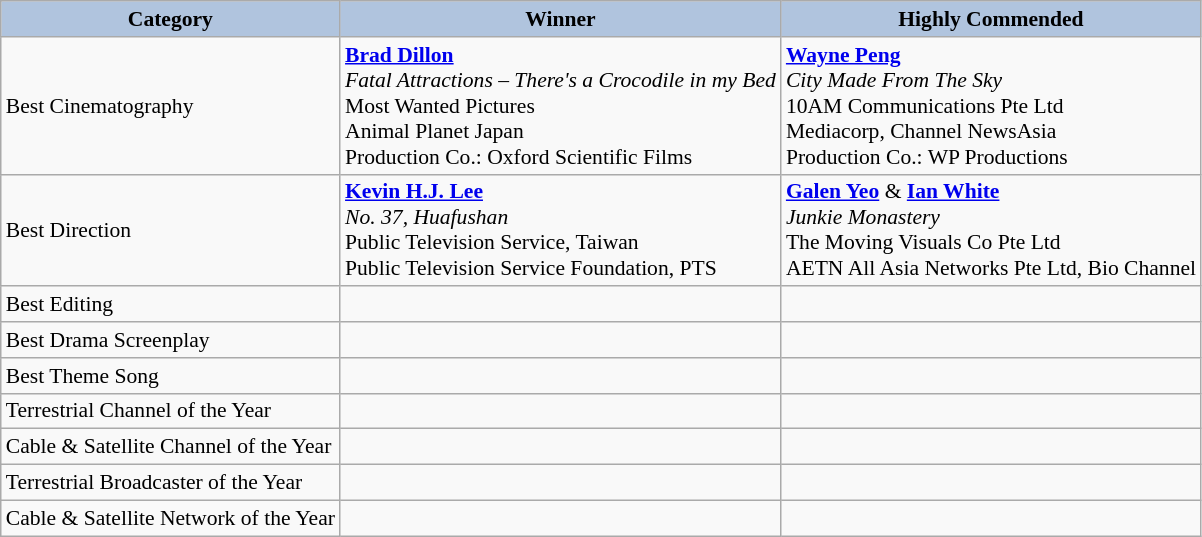<table class="wikitable" style="font-size:90%" cellpadding="5">
<tr>
<th style="background:#B0C4DE;">Category</th>
<th style="background:#B0C4DE;">Winner</th>
<th style="background:#B0C4DE;">Highly Commended</th>
</tr>
<tr>
<td>Best Cinematography</td>
<td> <strong><a href='#'>Brad Dillon</a></strong><br><em>Fatal Attractions – There's a Crocodile in my Bed</em><br>Most Wanted Pictures<br>Animal Planet Japan<br>Production Co.: Oxford Scientific Films</td>
<td> <strong><a href='#'>Wayne Peng</a></strong><br><em>City Made From The Sky</em><br>10AM Communications Pte Ltd<br>Mediacorp, Channel NewsAsia<br>Production Co.: WP Productions</td>
</tr>
<tr>
<td>Best Direction</td>
<td> <strong><a href='#'>Kevin H.J. Lee</a></strong><br><em>No. 37, Huafushan</em><br>Public Television Service, Taiwan<br>Public Television Service Foundation, PTS</td>
<td> <strong><a href='#'>Galen Yeo</a></strong> & <strong><a href='#'>Ian White</a></strong><br><em>Junkie Monastery</em><br>The Moving Visuals Co Pte Ltd<br>AETN All Asia Networks Pte Ltd, Bio Channel</td>
</tr>
<tr>
<td>Best Editing</td>
<td align=center></td>
<td align=center></td>
</tr>
<tr>
<td>Best Drama Screenplay</td>
<td align=center></td>
<td align=center></td>
</tr>
<tr>
<td>Best Theme Song</td>
<td align=center></td>
<td align=center></td>
</tr>
<tr>
<td>Terrestrial Channel of the Year</td>
<td align=center></td>
<td align=center></td>
</tr>
<tr>
<td>Cable & Satellite Channel of the Year</td>
<td align=center></td>
<td align=center></td>
</tr>
<tr>
<td>Terrestrial Broadcaster of the Year</td>
<td align=center></td>
<td align=center></td>
</tr>
<tr>
<td>Cable & Satellite Network of the Year</td>
<td align=center></td>
<td align=center></td>
</tr>
</table>
